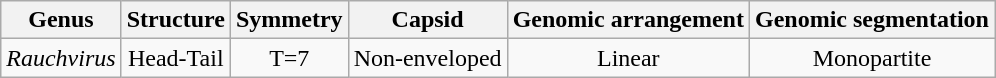<table class="wikitable sortable" style="text-align:center">
<tr>
<th>Genus</th>
<th>Structure</th>
<th>Symmetry</th>
<th>Capsid</th>
<th>Genomic arrangement</th>
<th>Genomic segmentation</th>
</tr>
<tr>
<td><em>Rauchvirus</em></td>
<td>Head-Tail</td>
<td>T=7</td>
<td>Non-enveloped</td>
<td>Linear</td>
<td>Monopartite</td>
</tr>
</table>
